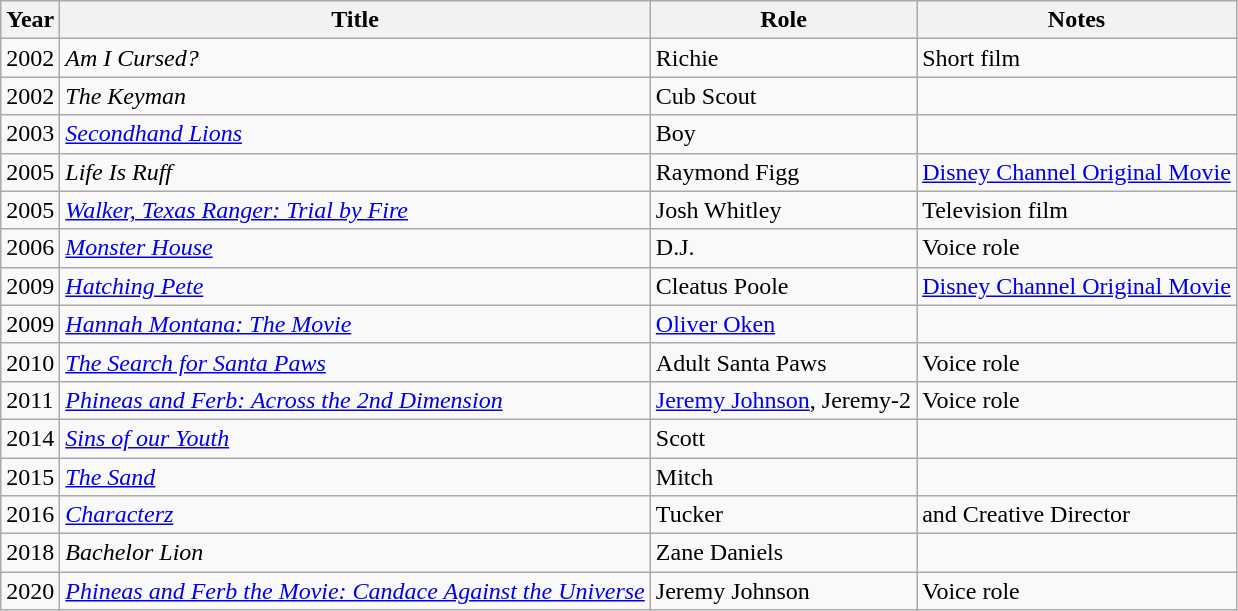<table class="wikitable sortable">
<tr>
<th>Year</th>
<th>Title</th>
<th>Role</th>
<th class="unsortable">Notes</th>
</tr>
<tr>
<td>2002</td>
<td><em>Am I Cursed?</em></td>
<td>Richie</td>
<td>Short film</td>
</tr>
<tr>
<td>2002</td>
<td><em>The Keyman</em></td>
<td>Cub Scout</td>
<td></td>
</tr>
<tr>
<td>2003</td>
<td><em><a href='#'>Secondhand Lions</a></em></td>
<td>Boy</td>
<td></td>
</tr>
<tr>
<td>2005</td>
<td><em>Life Is Ruff</em></td>
<td>Raymond Figg</td>
<td><a href='#'>Disney Channel Original Movie</a></td>
</tr>
<tr>
<td>2005</td>
<td><em><a href='#'>Walker, Texas Ranger: Trial by Fire</a></em></td>
<td>Josh Whitley</td>
<td>Television film</td>
</tr>
<tr>
<td>2006</td>
<td><em><a href='#'>Monster House</a></em></td>
<td>D.J.</td>
<td>Voice role</td>
</tr>
<tr>
<td>2009</td>
<td><em><a href='#'>Hatching Pete</a></em></td>
<td>Cleatus Poole</td>
<td><a href='#'>Disney Channel Original Movie</a></td>
</tr>
<tr>
<td>2009</td>
<td><em><a href='#'>Hannah Montana: The Movie</a></em></td>
<td><a href='#'>Oliver Oken</a></td>
<td></td>
</tr>
<tr>
<td>2010</td>
<td><em><a href='#'>The Search for Santa Paws</a></em></td>
<td>Adult Santa Paws</td>
<td>Voice role</td>
</tr>
<tr>
<td>2011</td>
<td><em><a href='#'>Phineas and Ferb: Across the 2nd Dimension</a></em></td>
<td><a href='#'>Jeremy Johnson</a>, Jeremy-2</td>
<td>Voice role</td>
</tr>
<tr>
<td>2014</td>
<td><em><a href='#'>Sins of our Youth</a></em></td>
<td>Scott</td>
<td></td>
</tr>
<tr>
<td>2015</td>
<td><em><a href='#'>The Sand</a></em></td>
<td>Mitch</td>
<td></td>
</tr>
<tr>
<td>2016</td>
<td><em><a href='#'>Characterz</a></em></td>
<td>Tucker</td>
<td>and Creative Director</td>
</tr>
<tr>
<td>2018</td>
<td><em>Bachelor Lion</em></td>
<td>Zane Daniels</td>
<td></td>
</tr>
<tr>
<td>2020</td>
<td><em><a href='#'>Phineas and Ferb the Movie: Candace Against the Universe</a></em></td>
<td>Jeremy Johnson</td>
<td>Voice role</td>
</tr>
</table>
